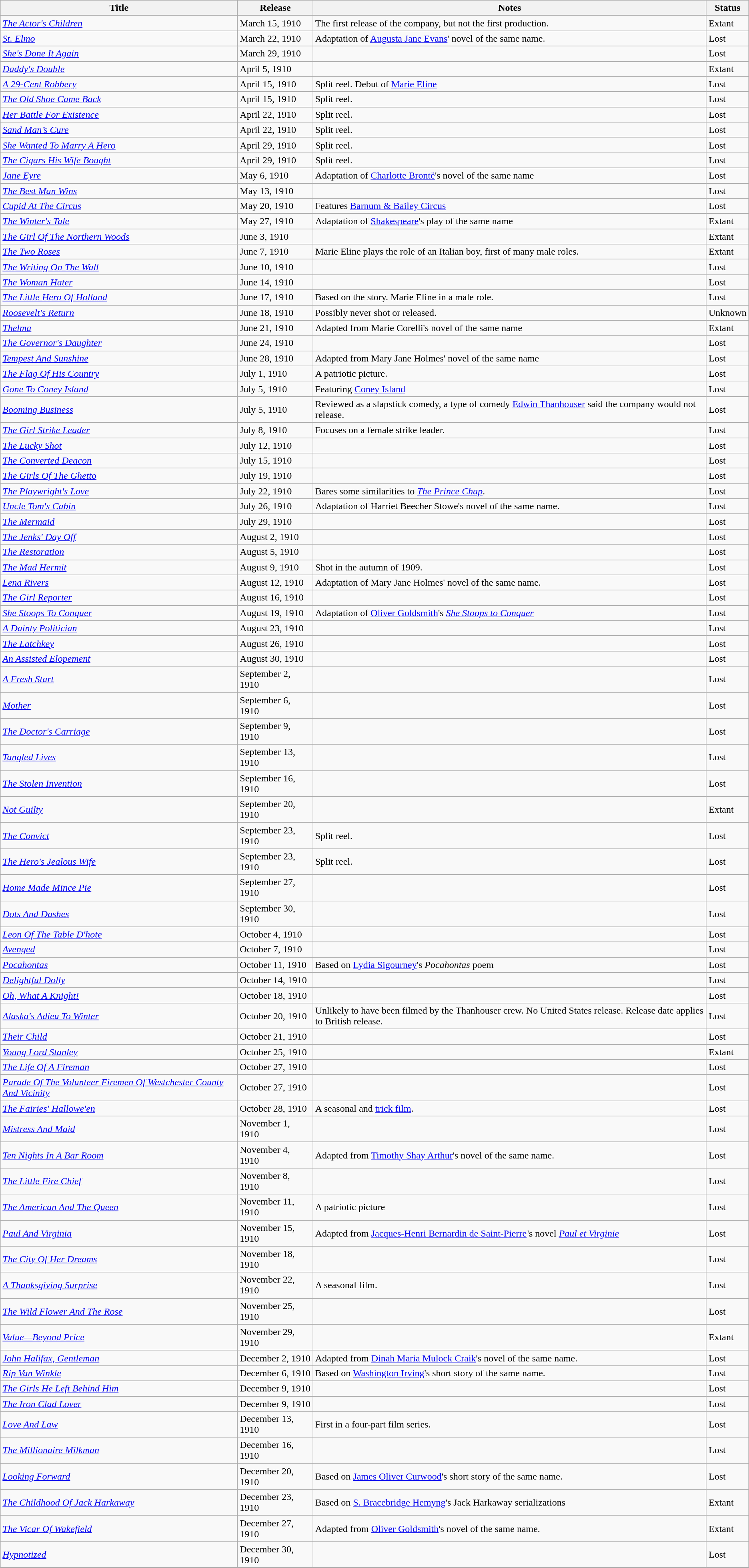<table class="wikitable sortable">
<tr>
<th scope="col">Title</th>
<th scope="col">Release</th>
<th scope="col" class="unsortable">Notes</th>
<th scope="col">Status</th>
</tr>
<tr>
<td><em><a href='#'>The Actor's Children</a></em></td>
<td>March 15, 1910</td>
<td>The first release of the company, but not the first production.</td>
<td>Extant</td>
</tr>
<tr>
<td><em><a href='#'>St. Elmo</a></em></td>
<td>March 22, 1910</td>
<td>Adaptation of <a href='#'>Augusta Jane Evans</a>' novel of the same name.</td>
<td>Lost</td>
</tr>
<tr>
<td><em><a href='#'>She's Done It Again</a></em></td>
<td>March 29, 1910</td>
<td></td>
<td>Lost</td>
</tr>
<tr>
<td><em><a href='#'>Daddy's Double</a></em></td>
<td>April 5, 1910</td>
<td></td>
<td>Extant</td>
</tr>
<tr>
<td><em><a href='#'>A 29-Cent Robbery</a></em></td>
<td>April 15, 1910</td>
<td>Split reel. Debut of <a href='#'>Marie Eline</a></td>
<td>Lost</td>
</tr>
<tr>
<td><em><a href='#'>The Old Shoe Came Back</a></em></td>
<td>April 15, 1910</td>
<td>Split reel.</td>
<td>Lost</td>
</tr>
<tr>
<td><em><a href='#'>Her Battle For Existence</a></em></td>
<td>April 22, 1910</td>
<td>Split reel.</td>
<td>Lost</td>
</tr>
<tr>
<td><em><a href='#'>Sand Man’s Cure</a></em></td>
<td>April 22, 1910</td>
<td>Split reel.</td>
<td>Lost</td>
</tr>
<tr>
<td><em><a href='#'>She Wanted To Marry A Hero</a></em></td>
<td>April 29, 1910</td>
<td>Split reel.</td>
<td>Lost</td>
</tr>
<tr>
<td><em><a href='#'>The Cigars His Wife Bought</a></em></td>
<td>April 29, 1910</td>
<td>Split reel.</td>
<td>Lost</td>
</tr>
<tr>
<td><em><a href='#'>Jane Eyre</a></em></td>
<td>May 6, 1910</td>
<td>Adaptation of <a href='#'>Charlotte Brontë</a>'s novel of the same name</td>
<td>Lost</td>
</tr>
<tr>
<td><em><a href='#'>The Best Man Wins</a></em></td>
<td>May 13, 1910</td>
<td></td>
<td>Lost</td>
</tr>
<tr>
<td><em><a href='#'>Cupid At The Circus</a></em></td>
<td>May 20, 1910</td>
<td>Features <a href='#'>Barnum & Bailey Circus</a></td>
<td>Lost</td>
</tr>
<tr>
<td><em><a href='#'>The Winter's Tale</a></em></td>
<td>May 27, 1910</td>
<td>Adaptation of <a href='#'>Shakespeare</a>'s play of the same name</td>
<td>Extant</td>
</tr>
<tr>
<td><em><a href='#'>The Girl Of The Northern Woods</a></em></td>
<td>June 3, 1910</td>
<td></td>
<td>Extant</td>
</tr>
<tr>
<td><em><a href='#'>The Two Roses</a></em></td>
<td>June 7, 1910</td>
<td>Marie Eline plays the role of an Italian boy, first of many male roles.</td>
<td>Extant</td>
</tr>
<tr>
<td><em><a href='#'>The Writing On The Wall</a></em></td>
<td>June 10, 1910</td>
<td></td>
<td>Lost</td>
</tr>
<tr>
<td><em><a href='#'>The Woman Hater</a></em></td>
<td>June 14, 1910</td>
<td></td>
<td>Lost</td>
</tr>
<tr>
<td><em><a href='#'>The Little Hero Of Holland</a></em></td>
<td>June 17, 1910</td>
<td>Based on the story. Marie Eline in a male role.</td>
<td>Lost</td>
</tr>
<tr>
<td><em><a href='#'>Roosevelt's Return</a></em></td>
<td>June 18, 1910</td>
<td>Possibly never shot or released.</td>
<td>Unknown</td>
</tr>
<tr>
<td><em><a href='#'>Thelma</a></em></td>
<td>June 21, 1910</td>
<td>Adapted from Marie Corelli's novel of the same name</td>
<td>Extant</td>
</tr>
<tr>
<td><em><a href='#'>The Governor's Daughter</a></em></td>
<td>June 24, 1910</td>
<td></td>
<td>Lost</td>
</tr>
<tr>
<td><em><a href='#'>Tempest And Sunshine</a></em></td>
<td>June 28, 1910</td>
<td>Adapted from Mary Jane Holmes' novel of the same name</td>
<td>Lost</td>
</tr>
<tr>
<td><em><a href='#'>The Flag Of His Country</a></em></td>
<td>July 1, 1910</td>
<td>A patriotic picture.</td>
<td>Lost</td>
</tr>
<tr>
<td><em><a href='#'>Gone To Coney Island</a></em></td>
<td>July 5, 1910</td>
<td>Featuring <a href='#'>Coney Island</a></td>
<td>Lost</td>
</tr>
<tr>
<td><em><a href='#'>Booming Business</a></em></td>
<td>July 5, 1910</td>
<td>Reviewed as a slapstick comedy, a type of comedy <a href='#'>Edwin Thanhouser</a> said the company would not release.</td>
<td>Lost</td>
</tr>
<tr>
<td><em><a href='#'>The Girl Strike Leader</a></em></td>
<td>July 8, 1910</td>
<td>Focuses on a female strike leader.</td>
<td>Lost</td>
</tr>
<tr>
<td><em><a href='#'>The Lucky Shot</a></em></td>
<td>July 12, 1910</td>
<td></td>
<td>Lost</td>
</tr>
<tr>
<td><em><a href='#'>The Converted Deacon</a></em></td>
<td>July 15, 1910</td>
<td></td>
<td>Lost</td>
</tr>
<tr>
<td><em><a href='#'>The Girls Of The Ghetto</a></em></td>
<td>July 19, 1910</td>
<td></td>
<td>Lost</td>
</tr>
<tr>
<td><em><a href='#'>The Playwright's Love</a></em></td>
<td>July 22, 1910</td>
<td>Bares some similarities to <em><a href='#'>The Prince Chap</a></em>.</td>
<td>Lost</td>
</tr>
<tr>
<td><em><a href='#'>Uncle Tom's Cabin</a></em></td>
<td>July 26, 1910</td>
<td>Adaptation of Harriet Beecher Stowe's novel of the same name.</td>
<td>Lost</td>
</tr>
<tr>
<td><em><a href='#'>The Mermaid</a></em></td>
<td>July 29, 1910</td>
<td></td>
<td>Lost</td>
</tr>
<tr>
<td><em><a href='#'>The Jenks' Day Off</a></em></td>
<td>August 2, 1910</td>
<td></td>
<td>Lost</td>
</tr>
<tr>
<td><em><a href='#'>The Restoration</a></em></td>
<td>August 5, 1910</td>
<td></td>
<td>Lost</td>
</tr>
<tr>
<td><em><a href='#'>The Mad Hermit</a></em></td>
<td>August 9, 1910</td>
<td>Shot in the autumn of 1909.</td>
<td>Lost</td>
</tr>
<tr>
<td><em><a href='#'>Lena Rivers</a></em></td>
<td>August 12, 1910</td>
<td>Adaptation of Mary Jane Holmes' novel of the same name.</td>
<td>Lost</td>
</tr>
<tr>
<td><em><a href='#'>The Girl Reporter</a></em></td>
<td>August 16, 1910</td>
<td></td>
<td>Lost</td>
</tr>
<tr>
<td><em><a href='#'>She Stoops To Conquer</a></em></td>
<td>August 19, 1910</td>
<td>Adaptation of <a href='#'>Oliver Goldsmith</a>'s <em><a href='#'>She Stoops to Conquer</a></em></td>
<td>Lost</td>
</tr>
<tr>
<td><em><a href='#'>A Dainty Politician</a></em></td>
<td>August 23, 1910</td>
<td></td>
<td>Lost</td>
</tr>
<tr>
<td><em><a href='#'>The Latchkey</a></em></td>
<td>August 26, 1910</td>
<td></td>
<td>Lost</td>
</tr>
<tr>
<td><em><a href='#'>An Assisted Elopement</a></em></td>
<td>August 30, 1910</td>
<td></td>
<td>Lost</td>
</tr>
<tr>
<td><em><a href='#'>A Fresh Start</a></em></td>
<td>September 2, 1910</td>
<td></td>
<td>Lost</td>
</tr>
<tr>
<td><em><a href='#'>Mother</a></em></td>
<td>September 6, 1910</td>
<td></td>
<td>Lost</td>
</tr>
<tr>
<td><em><a href='#'>The Doctor's Carriage</a></em></td>
<td>September 9, 1910</td>
<td></td>
<td>Lost</td>
</tr>
<tr>
<td><em><a href='#'>Tangled Lives</a></em></td>
<td>September 13, 1910</td>
<td></td>
<td>Lost</td>
</tr>
<tr>
<td><em><a href='#'>The Stolen Invention</a></em></td>
<td>September 16, 1910</td>
<td></td>
<td>Lost</td>
</tr>
<tr>
<td><em><a href='#'>Not Guilty</a></em></td>
<td>September 20, 1910</td>
<td></td>
<td>Extant</td>
</tr>
<tr>
<td><em><a href='#'>The Convict</a></em></td>
<td>September 23, 1910</td>
<td>Split reel.</td>
<td>Lost</td>
</tr>
<tr>
<td><em><a href='#'>The Hero's Jealous Wife</a></em></td>
<td>September 23, 1910</td>
<td>Split reel.</td>
<td>Lost</td>
</tr>
<tr>
<td><em><a href='#'>Home Made Mince Pie</a></em></td>
<td>September 27, 1910</td>
<td></td>
<td>Lost</td>
</tr>
<tr>
<td><em><a href='#'>Dots And Dashes</a></em></td>
<td>September 30, 1910</td>
<td></td>
<td>Lost</td>
</tr>
<tr>
<td><em><a href='#'>Leon Of The Table D'hote</a></em></td>
<td>October 4, 1910</td>
<td></td>
<td>Lost</td>
</tr>
<tr>
<td><em><a href='#'>Avenged</a></em></td>
<td>October 7, 1910</td>
<td></td>
<td>Lost</td>
</tr>
<tr>
<td><em><a href='#'>Pocahontas</a></em></td>
<td>October 11, 1910</td>
<td>Based on <a href='#'>Lydia Sigourney</a>'s <em>Pocahontas</em> poem</td>
<td>Lost</td>
</tr>
<tr>
<td><em><a href='#'>Delightful Dolly</a></em></td>
<td>October 14, 1910</td>
<td></td>
<td>Lost</td>
</tr>
<tr>
<td><em><a href='#'>Oh, What A Knight!</a></em></td>
<td>October 18, 1910</td>
<td></td>
<td>Lost</td>
</tr>
<tr>
<td><em><a href='#'>Alaska's Adieu To Winter</a></em></td>
<td>October 20, 1910</td>
<td>Unlikely to have been filmed by the Thanhouser crew. No United States release. Release date applies to British release.</td>
<td>Lost</td>
</tr>
<tr>
<td><em><a href='#'>Their Child</a></em></td>
<td>October 21, 1910</td>
<td></td>
<td>Lost</td>
</tr>
<tr>
<td><em><a href='#'>Young Lord Stanley</a></em></td>
<td>October 25, 1910</td>
<td></td>
<td>Extant</td>
</tr>
<tr>
<td><em><a href='#'>The Life Of A Fireman</a></em></td>
<td>October 27, 1910</td>
<td></td>
<td>Lost</td>
</tr>
<tr>
<td><em><a href='#'>Parade Of The Volunteer Firemen Of Westchester County And Vicinity</a></em></td>
<td>October 27, 1910</td>
<td></td>
<td>Lost</td>
</tr>
<tr>
<td><em><a href='#'>The Fairies' Hallowe'en</a></em></td>
<td>October 28, 1910</td>
<td>A seasonal and <a href='#'>trick film</a>.</td>
<td>Lost</td>
</tr>
<tr>
<td><em><a href='#'>Mistress And Maid</a></em></td>
<td>November 1, 1910</td>
<td></td>
<td>Lost</td>
</tr>
<tr>
<td><em><a href='#'>Ten Nights In A Bar Room</a></em></td>
<td>November 4, 1910</td>
<td>Adapted from <a href='#'>Timothy Shay Arthur</a>'s novel of the same name.</td>
<td>Lost</td>
</tr>
<tr>
<td><em><a href='#'>The Little Fire Chief</a></em></td>
<td>November 8, 1910</td>
<td></td>
<td>Lost</td>
</tr>
<tr>
<td><em><a href='#'>The American And The Queen</a></em></td>
<td>November 11, 1910</td>
<td>A patriotic picture</td>
<td>Lost</td>
</tr>
<tr>
<td><em><a href='#'>Paul And Virginia</a></em></td>
<td>November 15, 1910</td>
<td>Adapted from <a href='#'>Jacques-Henri Bernardin de Saint-Pierre</a> 's novel <em><a href='#'>Paul et Virginie</a></em></td>
<td>Lost</td>
</tr>
<tr>
<td><em><a href='#'>The City Of Her Dreams</a></em></td>
<td>November 18, 1910</td>
<td></td>
<td>Lost</td>
</tr>
<tr>
<td><em><a href='#'>A Thanksgiving Surprise</a></em></td>
<td>November 22, 1910</td>
<td>A seasonal film.</td>
<td>Lost</td>
</tr>
<tr>
<td><em><a href='#'>The Wild Flower And The Rose</a></em></td>
<td>November 25, 1910</td>
<td></td>
<td>Lost</td>
</tr>
<tr>
<td><em><a href='#'>Value—Beyond Price</a></em></td>
<td>November 29, 1910</td>
<td></td>
<td>Extant</td>
</tr>
<tr>
<td><em><a href='#'>John Halifax, Gentleman</a></em></td>
<td>December 2, 1910</td>
<td>Adapted from <a href='#'>Dinah Maria Mulock Craik</a>'s novel of the same name.</td>
<td>Lost</td>
</tr>
<tr>
<td><em><a href='#'>Rip Van Winkle</a></em></td>
<td>December 6, 1910</td>
<td>Based on <a href='#'>Washington Irving</a>'s short story of the same name.</td>
<td>Lost</td>
</tr>
<tr>
<td><em><a href='#'>The Girls He Left Behind Him</a></em></td>
<td>December 9, 1910</td>
<td></td>
<td>Lost</td>
</tr>
<tr>
<td><em><a href='#'>The Iron Clad Lover</a></em></td>
<td>December 9, 1910</td>
<td></td>
<td>Lost</td>
</tr>
<tr>
<td><em><a href='#'>Love And Law</a></em></td>
<td>December 13, 1910</td>
<td>First in a four-part film series.</td>
<td>Lost</td>
</tr>
<tr>
<td><em><a href='#'>The Millionaire Milkman</a></em></td>
<td>December 16, 1910</td>
<td></td>
<td>Lost</td>
</tr>
<tr>
<td><em><a href='#'>Looking Forward</a></em></td>
<td>December 20, 1910</td>
<td>Based on <a href='#'>James Oliver Curwood</a>'s short story of the same name.</td>
<td>Lost</td>
</tr>
<tr>
<td><em><a href='#'>The Childhood Of Jack Harkaway</a></em></td>
<td>December 23, 1910</td>
<td>Based on <a href='#'>S. Bracebridge Hemyng</a>'s Jack Harkaway serializations</td>
<td>Extant</td>
</tr>
<tr>
<td><em><a href='#'>The Vicar Of Wakefield</a></em></td>
<td>December 27, 1910</td>
<td>Adapted from <a href='#'>Oliver Goldsmith</a>'s novel of the same name.</td>
<td>Extant</td>
</tr>
<tr>
<td><em><a href='#'>Hypnotized</a></em></td>
<td>December 30, 1910</td>
<td></td>
<td>Lost</td>
</tr>
<tr>
</tr>
</table>
